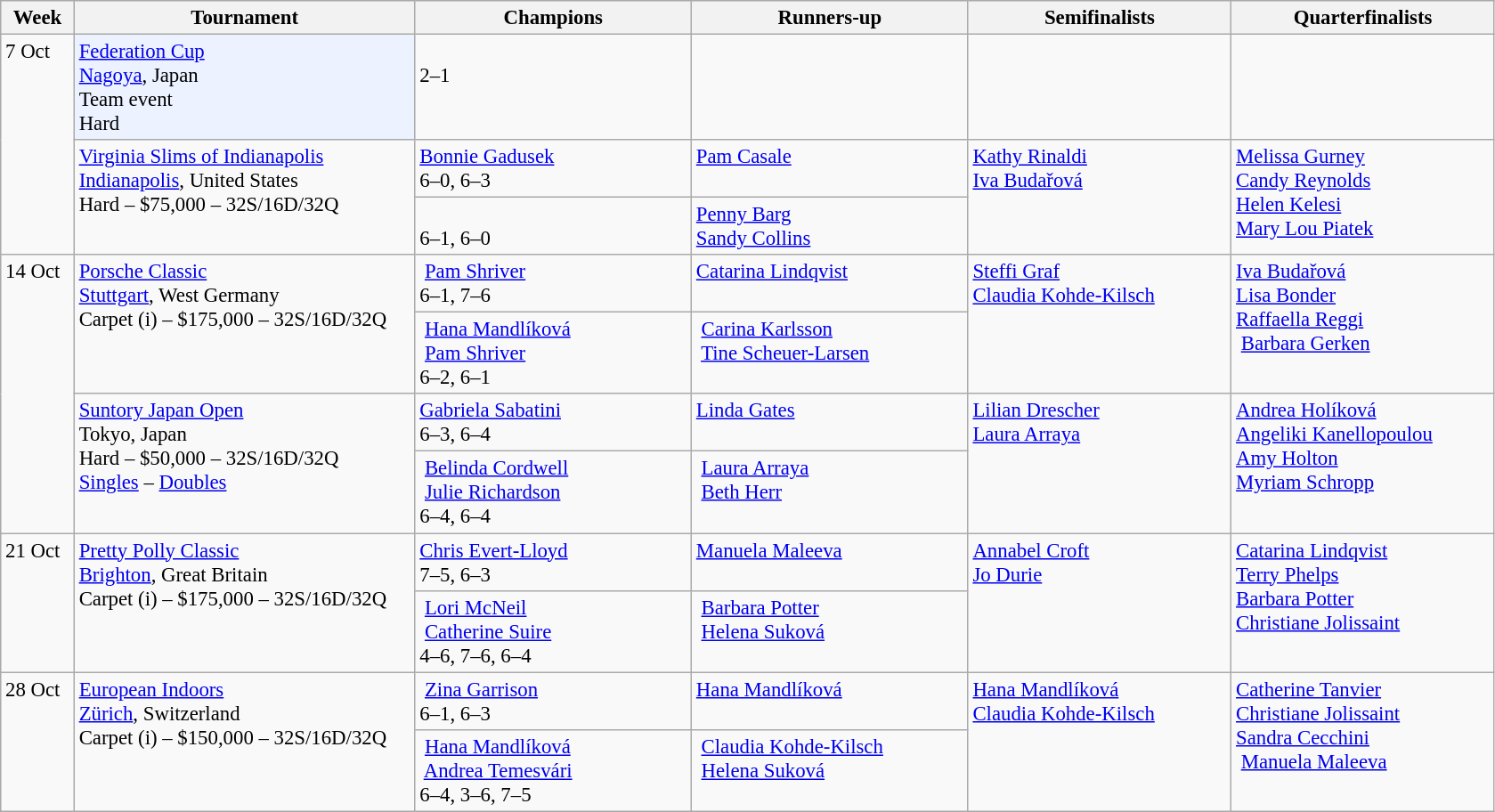<table class=wikitable style=font-size:95%>
<tr>
<th style="width:48px;">Week</th>
<th style="width:248px;">Tournament</th>
<th style="width:200px;">Champions</th>
<th style="width:200px;">Runners-up</th>
<th style="width:190px;">Semifinalists</th>
<th style="width:190px;">Quarterfinalists</th>
</tr>
<tr valign=top>
<td rowspan=3>7 Oct</td>
<td style="background:#ecf2ff;"><a href='#'>Federation Cup</a><br> <a href='#'>Nagoya</a>, Japan<br>Team event<br>Hard<br></td>
<td> <br> 2–1</td>
<td> <br></td>
<td> <br> <br></td>
<td> <br> <br> <br></td>
</tr>
<tr valign=top>
<td rowspan=2><a href='#'>Virginia Slims of Indianapolis</a><br> <a href='#'>Indianapolis</a>, United States<br>Hard – $75,000 – 32S/16D/32Q</td>
<td> <a href='#'>Bonnie Gadusek</a><br>6–0, 6–3</td>
<td> <a href='#'>Pam Casale</a></td>
<td rowspan=2> <a href='#'>Kathy Rinaldi</a> <br> <a href='#'>Iva Budařová</a></td>
<td rowspan=2> <a href='#'>Melissa Gurney</a> <br> <a href='#'>Candy Reynolds</a> <br> <a href='#'>Helen Kelesi</a>  <br> <a href='#'>Mary Lou Piatek</a></td>
</tr>
<tr valign="top">
<td><br>6–1, 6–0</td>
<td> <a href='#'>Penny Barg</a><br>  <a href='#'>Sandy Collins</a></td>
</tr>
<tr valign=top>
<td rowspan=4>14 Oct</td>
<td rowspan=2><a href='#'>Porsche Classic</a><br> <a href='#'>Stuttgart</a>, West Germany <br>Carpet (i) – $175,000 – 32S/16D/32Q</td>
<td> <a href='#'>Pam Shriver</a> <br>6–1, 7–6</td>
<td> <a href='#'>Catarina Lindqvist</a></td>
<td rowspan=2> <a href='#'>Steffi Graf</a> <br> <a href='#'>Claudia Kohde-Kilsch</a></td>
<td rowspan=2> <a href='#'>Iva Budařová</a> <br> <a href='#'>Lisa Bonder</a> <br>  <a href='#'>Raffaella Reggi</a><br> <a href='#'>Barbara Gerken</a></td>
</tr>
<tr valign="top">
<td> <a href='#'>Hana Mandlíková</a><br> <a href='#'>Pam Shriver</a> <br>6–2, 6–1</td>
<td> <a href='#'>Carina Karlsson</a><br> <a href='#'>Tine Scheuer-Larsen</a></td>
</tr>
<tr valign="top">
<td rowspan=2><a href='#'>Suntory Japan Open</a><br> Tokyo, Japan<br>Hard – $50,000 – 32S/16D/32Q <br><a href='#'>Singles</a> – <a href='#'>Doubles</a></td>
<td> <a href='#'>Gabriela Sabatini</a><br>6–3, 6–4</td>
<td> <a href='#'>Linda Gates</a></td>
<td rowspan=2> <a href='#'>Lilian Drescher</a> <br> <a href='#'>Laura Arraya</a></td>
<td rowspan=2> <a href='#'>Andrea Holíková</a>  <br> <a href='#'>Angeliki Kanellopoulou</a> <br> <a href='#'>Amy Holton</a> <br> <a href='#'>Myriam Schropp</a></td>
</tr>
<tr valign="top">
<td> <a href='#'>Belinda Cordwell</a><br> <a href='#'>Julie Richardson</a><br>6–4, 6–4</td>
<td> <a href='#'>Laura Arraya</a><br> <a href='#'>Beth Herr</a></td>
</tr>
<tr valign=top>
<td rowspan=2>21 Oct</td>
<td rowspan=2><a href='#'>Pretty Polly Classic</a><br> <a href='#'>Brighton</a>, Great Britain<br>Carpet (i) – $175,000 – 32S/16D/32Q</td>
<td> <a href='#'>Chris Evert-Lloyd</a> <br>7–5, 6–3</td>
<td> <a href='#'>Manuela Maleeva</a></td>
<td rowspan=2> <a href='#'>Annabel Croft</a>  <br> <a href='#'>Jo Durie</a></td>
<td rowspan=2> <a href='#'>Catarina Lindqvist</a> <br> <a href='#'>Terry Phelps</a> <br>  <a href='#'>Barbara Potter</a> <br> <a href='#'>Christiane Jolissaint</a></td>
</tr>
<tr valign="top">
<td> <a href='#'>Lori McNeil</a><br> <a href='#'>Catherine Suire</a> <br>4–6, 7–6, 6–4</td>
<td> <a href='#'>Barbara Potter</a><br> <a href='#'>Helena Suková</a></td>
</tr>
<tr valign="top">
<td rowspan=2>28 Oct</td>
<td rowspan=2><a href='#'>European Indoors</a><br> <a href='#'>Zürich</a>, Switzerland<br>Carpet (i) – $150,000 – 32S/16D/32Q</td>
<td> <a href='#'>Zina Garrison</a><br> 6–1, 6–3</td>
<td> <a href='#'>Hana Mandlíková</a></td>
<td rowspan=2> <a href='#'>Hana Mandlíková</a> <br> <a href='#'>Claudia Kohde-Kilsch</a></td>
<td rowspan=2> <a href='#'>Catherine Tanvier</a> <br> <a href='#'>Christiane Jolissaint</a><br> <a href='#'>Sandra Cecchini</a><br> <a href='#'>Manuela Maleeva</a></td>
</tr>
<tr valign="top">
<td> <a href='#'>Hana Mandlíková</a><br> <a href='#'>Andrea Temesvári</a><br>6–4, 3–6, 7–5</td>
<td> <a href='#'>Claudia Kohde-Kilsch</a><br> <a href='#'>Helena Suková</a></td>
</tr>
</table>
